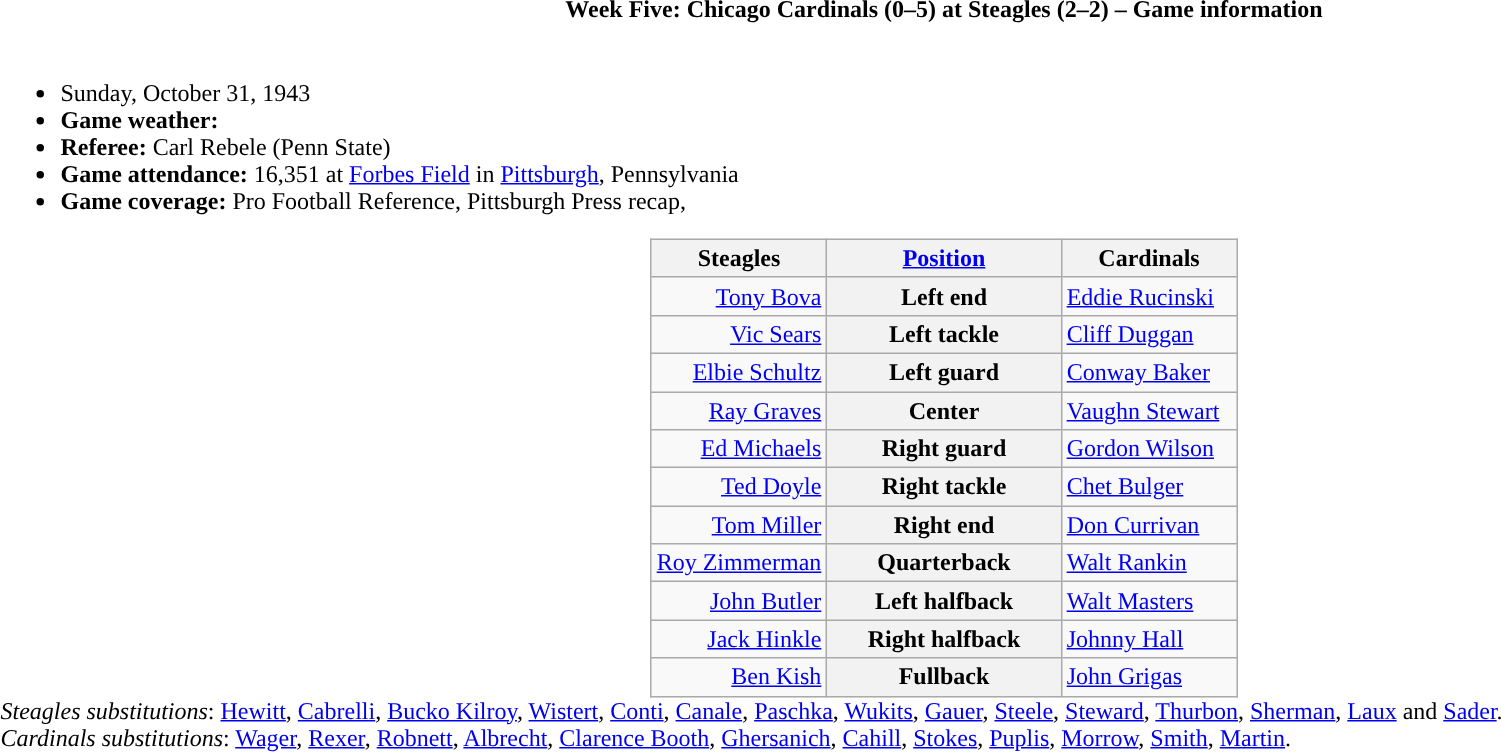<table class="toccolours collapsible collapsed"  style="width:100%; margin:auto;">
<tr>
<th>Week Five: Chicago Cardinals (0–5) at Steagles (2–2) – Game information</th>
</tr>
<tr>
<td><br><ul><li>Sunday, October 31, 1943</li><li><strong>Game weather:</strong></li><li><strong>Referee:</strong> Carl Rebele (Penn State)</li><li><strong>Game attendance:</strong> 16,351 at <a href='#'>Forbes Field</a> in <a href='#'>Pittsburgh</a>, Pennsylvania</li><li><strong>Game coverage:</strong> Pro Football Reference, Pittsburgh Press recap, </li></ul><table class="wikitable" style="margin: auto">
<tr>
<th style="width:30%;">Steagles</th>
<th style="width:40%;"><a href='#'>Position</a></th>
<th style="width:30%;">Cardinals</th>
</tr>
<tr>
<td style="text-align:right;"><a href='#'>Tony Bova</a></td>
<th>Left end</th>
<td><a href='#'>Eddie Rucinski</a></td>
</tr>
<tr>
<td style="text-align:right;"><a href='#'>Vic Sears</a></td>
<th>Left tackle</th>
<td><a href='#'>Cliff Duggan</a></td>
</tr>
<tr>
<td style="text-align:right;"><a href='#'>Elbie Schultz</a></td>
<th>Left guard</th>
<td><a href='#'>Conway Baker</a></td>
</tr>
<tr>
<td style="text-align:right;"><a href='#'>Ray Graves</a></td>
<th>Center</th>
<td><a href='#'>Vaughn Stewart</a></td>
</tr>
<tr>
<td style="text-align:right;"><a href='#'>Ed Michaels</a></td>
<th>Right guard</th>
<td><a href='#'>Gordon Wilson</a></td>
</tr>
<tr>
<td style="text-align:right;"><a href='#'>Ted Doyle</a></td>
<th>Right tackle</th>
<td><a href='#'>Chet Bulger</a></td>
</tr>
<tr>
<td style="text-align:right;"><a href='#'>Tom Miller</a></td>
<th>Right end</th>
<td><a href='#'>Don Currivan</a></td>
</tr>
<tr>
<td style="text-align:right;"><a href='#'>Roy Zimmerman</a></td>
<th>Quarterback</th>
<td><a href='#'>Walt Rankin</a></td>
</tr>
<tr>
<td style="text-align:right;"><a href='#'>John Butler</a></td>
<th>Left halfback</th>
<td><a href='#'>Walt Masters</a></td>
</tr>
<tr>
<td style="text-align:right;"><a href='#'>Jack Hinkle</a></td>
<th>Right halfback</th>
<td><a href='#'>Johnny Hall</a></td>
</tr>
<tr>
<td style="text-align:right;"><a href='#'>Ben Kish</a></td>
<th>Fullback</th>
<td><a href='#'>John Grigas</a></td>
</tr>
</table>
<em>Steagles substitutions</em>: <a href='#'>Hewitt</a>, <a href='#'>Cabrelli</a>, <a href='#'>Bucko Kilroy</a>, <a href='#'>Wistert</a>, <a href='#'>Conti</a>, <a href='#'>Canale</a>, <a href='#'>Paschka</a>, <a href='#'>Wukits</a>, <a href='#'>Gauer</a>, <a href='#'>Steele</a>, <a href='#'>Steward</a>, <a href='#'>Thurbon</a>, <a href='#'>Sherman</a>, <a href='#'>Laux</a> and <a href='#'>Sader</a>.<br>
<em>Cardinals substitutions</em>: <a href='#'>Wager</a>, <a href='#'>Rexer</a>, <a href='#'>Robnett</a>, <a href='#'>Albrecht</a>, <a href='#'>Clarence Booth</a>, <a href='#'>Ghersanich</a>, <a href='#'>Cahill</a>, <a href='#'>Stokes</a>, <a href='#'>Puplis</a>, <a href='#'>Morrow</a>, <a href='#'>Smith</a>, <a href='#'>Martin</a>.</td>
</tr>
</table>
